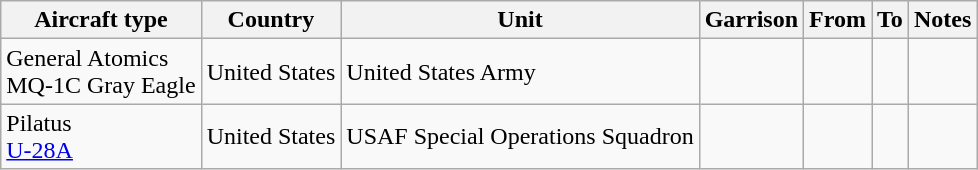<table class="wikitable">
<tr>
<th>Aircraft type</th>
<th>Country</th>
<th>Unit</th>
<th>Garrison</th>
<th>From</th>
<th>To</th>
<th>Notes</th>
</tr>
<tr>
<td>General Atomics<br>MQ-1C Gray Eagle</td>
<td>United States</td>
<td>United States Army</td>
<td></td>
<td></td>
<td></td>
<td></td>
</tr>
<tr>
<td>Pilatus<br><a href='#'>U-28A</a></td>
<td>United States</td>
<td>USAF Special Operations Squadron</td>
<td></td>
<td></td>
<td></td>
<td></td>
</tr>
</table>
